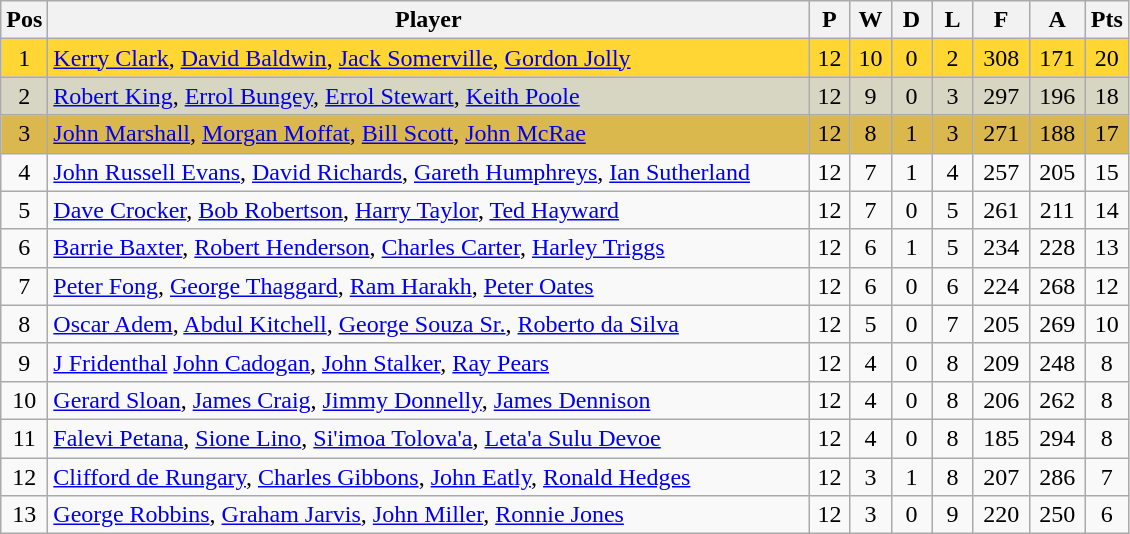<table class="wikitable" style="font-size: 100%">
<tr>
<th width=20>Pos</th>
<th width=500>Player</th>
<th width=20>P</th>
<th width=20>W</th>
<th width=20>D</th>
<th width=20>L</th>
<th width=30>F</th>
<th width=30>A</th>
<th width=20>Pts</th>
</tr>
<tr align=center style="background: #FFD633;">
<td>1</td>
<td align="left"> <a href='#'>Kerry Clark</a>, <a href='#'>David Baldwin</a>, <a href='#'>Jack Somerville</a>, <a href='#'>Gordon Jolly</a></td>
<td>12</td>
<td>10</td>
<td>0</td>
<td>2</td>
<td>308</td>
<td>171</td>
<td>20</td>
</tr>
<tr align=center style="background: #D6D6C2;">
<td>2</td>
<td align="left"> <a href='#'>Robert King</a>, <a href='#'>Errol Bungey</a>, <a href='#'>Errol Stewart</a>, <a href='#'>Keith Poole</a></td>
<td>12</td>
<td>9</td>
<td>0</td>
<td>3</td>
<td>297</td>
<td>196</td>
<td>18</td>
</tr>
<tr align=center style="background: #DBB84D;">
<td>3</td>
<td align="left"> <a href='#'>John Marshall</a>, <a href='#'>Morgan Moffat</a>, <a href='#'>Bill Scott</a>, <a href='#'>John McRae</a></td>
<td>12</td>
<td>8</td>
<td>1</td>
<td>3</td>
<td>271</td>
<td>188</td>
<td>17</td>
</tr>
<tr align=center>
<td>4</td>
<td align="left"> <a href='#'>John Russell Evans</a>, <a href='#'>David Richards</a>, <a href='#'>Gareth Humphreys</a>, <a href='#'>Ian Sutherland</a></td>
<td>12</td>
<td>7</td>
<td>1</td>
<td>4</td>
<td>257</td>
<td>205</td>
<td>15</td>
</tr>
<tr align=center>
<td>5</td>
<td align="left"> <a href='#'>Dave Crocker</a>, <a href='#'>Bob Robertson</a>, <a href='#'>Harry Taylor</a>, <a href='#'>Ted Hayward</a></td>
<td>12</td>
<td>7</td>
<td>0</td>
<td>5</td>
<td>261</td>
<td>211</td>
<td>14</td>
</tr>
<tr align=center>
<td>6</td>
<td align="left"> <a href='#'>Barrie Baxter</a>, <a href='#'>Robert Henderson</a>, <a href='#'>Charles Carter</a>, <a href='#'>Harley Triggs</a></td>
<td>12</td>
<td>6</td>
<td>1</td>
<td>5</td>
<td>234</td>
<td>228</td>
<td>13</td>
</tr>
<tr align=center>
<td>7</td>
<td align="left"> <a href='#'>Peter Fong</a>, <a href='#'>George Thaggard</a>, <a href='#'>Ram Harakh</a>, <a href='#'>Peter Oates</a></td>
<td>12</td>
<td>6</td>
<td>0</td>
<td>6</td>
<td>224</td>
<td>268</td>
<td>12</td>
</tr>
<tr align=center>
<td>8</td>
<td align="left"> <a href='#'>Oscar Adem</a>, <a href='#'>Abdul Kitchell</a>, <a href='#'>George Souza Sr.</a>, <a href='#'>Roberto da Silva</a></td>
<td>12</td>
<td>5</td>
<td>0</td>
<td>7</td>
<td>205</td>
<td>269</td>
<td>10</td>
</tr>
<tr align=center>
<td>9</td>
<td align="left"> <a href='#'>J Fridenthal</a> <a href='#'>John Cadogan</a>, <a href='#'>John Stalker</a>, <a href='#'>Ray Pears</a></td>
<td>12</td>
<td>4</td>
<td>0</td>
<td>8</td>
<td>209</td>
<td>248</td>
<td>8</td>
</tr>
<tr align=center>
<td>10</td>
<td align="left"> <a href='#'>Gerard Sloan</a>, <a href='#'>James Craig</a>, <a href='#'>Jimmy Donnelly</a>, <a href='#'>James Dennison</a></td>
<td>12</td>
<td>4</td>
<td>0</td>
<td>8</td>
<td>206</td>
<td>262</td>
<td>8</td>
</tr>
<tr align=center>
<td>11</td>
<td align="left"> <a href='#'>Falevi Petana</a>, <a href='#'>Sione Lino</a>, <a href='#'>Si'imoa Tolova'a</a>, <a href='#'>Leta'a Sulu Devoe</a></td>
<td>12</td>
<td>4</td>
<td>0</td>
<td>8</td>
<td>185</td>
<td>294</td>
<td>8</td>
</tr>
<tr align=center>
<td>12</td>
<td align="left"> <a href='#'>Clifford de Rungary</a>, <a href='#'>Charles Gibbons</a>, <a href='#'>John Eatly</a>, <a href='#'>Ronald Hedges</a></td>
<td>12</td>
<td>3</td>
<td>1</td>
<td>8</td>
<td>207</td>
<td>286</td>
<td>7</td>
</tr>
<tr align=center>
<td>13</td>
<td align="left"> <a href='#'>George Robbins</a>, <a href='#'>Graham Jarvis</a>, <a href='#'>John Miller</a>, <a href='#'>Ronnie Jones</a></td>
<td>12</td>
<td>3</td>
<td>0</td>
<td>9</td>
<td>220</td>
<td>250</td>
<td>6</td>
</tr>
</table>
